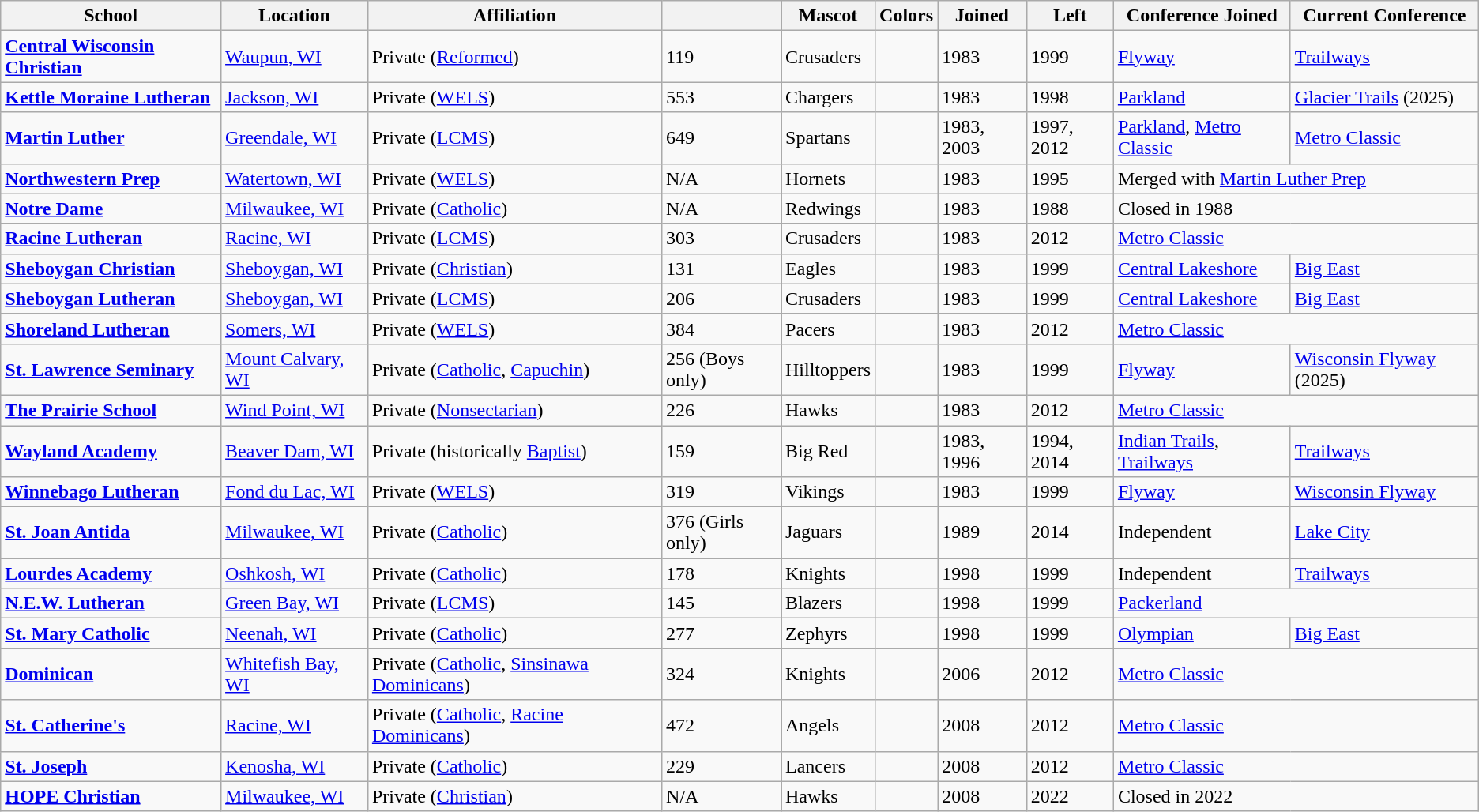<table class="wikitable sortable">
<tr>
<th>School</th>
<th>Location</th>
<th>Affiliation</th>
<th></th>
<th>Mascot</th>
<th>Colors</th>
<th>Joined</th>
<th>Left</th>
<th>Conference Joined</th>
<th>Current Conference</th>
</tr>
<tr>
<td><a href='#'><strong>Central Wisconsin Christian</strong></a></td>
<td><a href='#'>Waupun, WI</a></td>
<td>Private (<a href='#'>Reformed</a>)</td>
<td>119</td>
<td>Crusaders</td>
<td> </td>
<td>1983</td>
<td>1999</td>
<td><a href='#'>Flyway</a></td>
<td><a href='#'>Trailways</a></td>
</tr>
<tr>
<td><a href='#'><strong>Kettle Moraine Lutheran</strong></a></td>
<td><a href='#'>Jackson, WI</a></td>
<td>Private (<a href='#'>WELS</a>)</td>
<td>553</td>
<td>Chargers</td>
<td> </td>
<td>1983</td>
<td>1998</td>
<td><a href='#'>Parkland</a></td>
<td><a href='#'>Glacier Trails</a> (2025)</td>
</tr>
<tr>
<td><a href='#'><strong>Martin Luther</strong></a></td>
<td><a href='#'>Greendale, WI</a></td>
<td>Private (<a href='#'>LCMS</a>)</td>
<td>649</td>
<td>Spartans</td>
<td> </td>
<td>1983, 2003</td>
<td>1997, 2012</td>
<td><a href='#'>Parkland</a>, <a href='#'>Metro Classic</a></td>
<td><a href='#'>Metro Classic</a></td>
</tr>
<tr>
<td><a href='#'><strong>Northwestern Prep</strong></a></td>
<td><a href='#'>Watertown, WI</a></td>
<td>Private (<a href='#'>WELS</a>)</td>
<td>N/A</td>
<td>Hornets</td>
<td> </td>
<td>1983</td>
<td>1995</td>
<td colspan="2">Merged with <a href='#'>Martin Luther Prep</a></td>
</tr>
<tr>
<td><a href='#'><strong>Notre Dame</strong></a></td>
<td><a href='#'>Milwaukee, WI</a></td>
<td>Private (<a href='#'>Catholic</a>)</td>
<td>N/A</td>
<td>Redwings</td>
<td> </td>
<td>1983</td>
<td>1988</td>
<td colspan="2">Closed in 1988</td>
</tr>
<tr>
<td><a href='#'><strong>Racine Lutheran</strong></a></td>
<td><a href='#'>Racine, WI</a></td>
<td>Private (<a href='#'>LCMS</a>)</td>
<td>303</td>
<td>Crusaders</td>
<td> </td>
<td>1983</td>
<td>2012</td>
<td colspan="2"><a href='#'>Metro Classic</a></td>
</tr>
<tr>
<td><a href='#'><strong>Sheboygan Christian</strong></a></td>
<td><a href='#'>Sheboygan, WI</a></td>
<td>Private (<a href='#'>Christian</a>)</td>
<td>131</td>
<td>Eagles</td>
<td> </td>
<td>1983</td>
<td>1999</td>
<td><a href='#'>Central Lakeshore</a></td>
<td><a href='#'>Big East</a></td>
</tr>
<tr>
<td><a href='#'><strong>Sheboygan Lutheran</strong></a></td>
<td><a href='#'>Sheboygan, WI</a></td>
<td>Private (<a href='#'>LCMS</a>)</td>
<td>206</td>
<td>Crusaders</td>
<td> </td>
<td>1983</td>
<td>1999</td>
<td><a href='#'>Central Lakeshore</a></td>
<td><a href='#'>Big East</a></td>
</tr>
<tr>
<td><a href='#'><strong>Shoreland Lutheran</strong></a></td>
<td><a href='#'>Somers, WI</a></td>
<td>Private (<a href='#'>WELS</a>)</td>
<td>384</td>
<td>Pacers</td>
<td> </td>
<td>1983</td>
<td>2012</td>
<td colspan="2"><a href='#'>Metro Classic</a></td>
</tr>
<tr>
<td><a href='#'><strong>St. Lawrence Seminary</strong></a></td>
<td><a href='#'>Mount Calvary, WI</a></td>
<td>Private (<a href='#'>Catholic</a>, <a href='#'>Capuchin</a>)</td>
<td>256 (Boys only)</td>
<td>Hilltoppers</td>
<td> </td>
<td>1983</td>
<td>1999</td>
<td><a href='#'>Flyway</a></td>
<td><a href='#'>Wisconsin Flyway</a> (2025)</td>
</tr>
<tr>
<td><a href='#'><strong>The Prairie School</strong></a></td>
<td><a href='#'>Wind Point, WI</a></td>
<td>Private (<a href='#'>Nonsectarian</a>)</td>
<td>226</td>
<td>Hawks</td>
<td> </td>
<td>1983</td>
<td>2012</td>
<td colspan="2"><a href='#'>Metro Classic</a></td>
</tr>
<tr>
<td><a href='#'><strong>Wayland Academy</strong></a></td>
<td><a href='#'>Beaver Dam, WI</a></td>
<td>Private (historically <a href='#'>Baptist</a>)</td>
<td>159</td>
<td>Big Red</td>
<td> </td>
<td>1983, 1996</td>
<td>1994, 2014</td>
<td><a href='#'>Indian Trails</a>, <a href='#'>Trailways</a></td>
<td><a href='#'>Trailways</a></td>
</tr>
<tr>
<td><a href='#'><strong>Winnebago Lutheran</strong></a></td>
<td><a href='#'>Fond du Lac, WI</a></td>
<td>Private (<a href='#'>WELS</a>)</td>
<td>319</td>
<td>Vikings</td>
<td> </td>
<td>1983</td>
<td>1999</td>
<td><a href='#'>Flyway</a></td>
<td><a href='#'>Wisconsin Flyway</a></td>
</tr>
<tr>
<td><a href='#'><strong>St. Joan Antida</strong></a></td>
<td><a href='#'>Milwaukee, WI</a></td>
<td>Private (<a href='#'>Catholic</a>)</td>
<td>376 (Girls only)</td>
<td>Jaguars</td>
<td> </td>
<td>1989</td>
<td>2014</td>
<td>Independent</td>
<td><a href='#'>Lake City</a></td>
</tr>
<tr>
<td><a href='#'><strong>Lourdes Academy</strong></a></td>
<td><a href='#'>Oshkosh, WI</a></td>
<td>Private (<a href='#'>Catholic</a>)</td>
<td>178</td>
<td>Knights</td>
<td> </td>
<td>1998</td>
<td>1999</td>
<td>Independent</td>
<td><a href='#'>Trailways</a></td>
</tr>
<tr>
<td><a href='#'><strong>N.E.W. Lutheran</strong></a></td>
<td><a href='#'>Green Bay, WI</a></td>
<td>Private (<a href='#'>LCMS</a>)</td>
<td>145</td>
<td>Blazers</td>
<td> </td>
<td>1998</td>
<td>1999</td>
<td colspan="2"><a href='#'>Packerland</a></td>
</tr>
<tr>
<td><a href='#'><strong>St. Mary Catholic</strong></a></td>
<td><a href='#'>Neenah, WI</a></td>
<td>Private (<a href='#'>Catholic</a>)</td>
<td>277</td>
<td>Zephyrs</td>
<td> </td>
<td>1998</td>
<td>1999</td>
<td><a href='#'>Olympian</a></td>
<td><a href='#'>Big East</a></td>
</tr>
<tr>
<td><a href='#'><strong>Dominican</strong></a></td>
<td><a href='#'>Whitefish Bay, WI</a></td>
<td>Private (<a href='#'>Catholic</a>, <a href='#'>Sinsinawa Dominicans</a>)</td>
<td>324</td>
<td>Knights</td>
<td> </td>
<td>2006</td>
<td>2012</td>
<td colspan="2"><a href='#'>Metro Classic</a></td>
</tr>
<tr>
<td><a href='#'><strong>St. Catherine's</strong></a></td>
<td><a href='#'>Racine, WI</a></td>
<td>Private (<a href='#'>Catholic</a>, <a href='#'>Racine Dominicans</a>)</td>
<td>472</td>
<td>Angels</td>
<td>  </td>
<td>2008</td>
<td>2012</td>
<td colspan="2"><a href='#'>Metro Classic</a></td>
</tr>
<tr>
<td><a href='#'><strong>St. Joseph</strong></a></td>
<td><a href='#'>Kenosha, WI</a></td>
<td>Private (<a href='#'>Catholic</a>)</td>
<td>229</td>
<td>Lancers</td>
<td> </td>
<td>2008</td>
<td>2012</td>
<td colspan="2"><a href='#'>Metro Classic</a></td>
</tr>
<tr>
<td><a href='#'><strong>HOPE Christian</strong></a></td>
<td><a href='#'>Milwaukee, WI</a></td>
<td>Private (<a href='#'>Christian</a>)</td>
<td>N/A</td>
<td>Hawks</td>
<td> </td>
<td>2008</td>
<td>2022</td>
<td colspan="2">Closed in 2022</td>
</tr>
</table>
